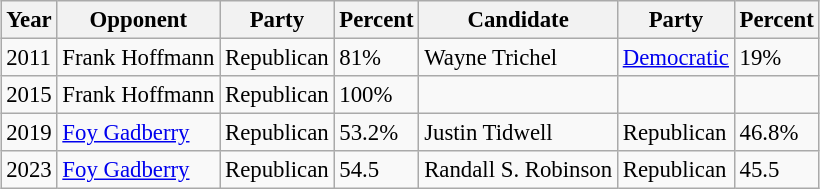<table class="wikitable" style="margin:0.5em auto; font-size:95%;">
<tr>
<th>Year</th>
<th>Opponent</th>
<th>Party</th>
<th>Percent</th>
<th>Candidate</th>
<th>Party</th>
<th>Percent</th>
</tr>
<tr>
<td>2011</td>
<td>Frank Hoffmann</td>
<td>Republican</td>
<td>81%</td>
<td>Wayne Trichel</td>
<td><a href='#'>Democratic</a></td>
<td>19%</td>
</tr>
<tr>
<td>2015</td>
<td>Frank Hoffmann</td>
<td>Republican</td>
<td>100%</td>
<td></td>
<td></td>
<td></td>
</tr>
<tr>
<td>2019</td>
<td><a href='#'>Foy Gadberry</a></td>
<td>Republican</td>
<td>53.2%</td>
<td>Justin Tidwell</td>
<td>Republican</td>
<td>46.8%</td>
</tr>
<tr>
<td>2023 </td>
<td><a href='#'>Foy Gadberry</a></td>
<td>Republican</td>
<td>54.5</td>
<td>Randall S. Robinson</td>
<td>Republican</td>
<td>45.5</td>
</tr>
</table>
